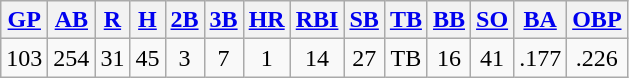<table class="wikitable">
<tr>
<th><a href='#'>GP</a></th>
<th><a href='#'>AB</a></th>
<th><a href='#'>R</a></th>
<th><a href='#'>H</a></th>
<th><a href='#'>2B</a></th>
<th><a href='#'>3B</a></th>
<th><a href='#'>HR</a></th>
<th><a href='#'>RBI</a></th>
<th><a href='#'>SB</a></th>
<th><a href='#'>TB</a></th>
<th><a href='#'>BB</a></th>
<th><a href='#'>SO</a></th>
<th><a href='#'>BA</a></th>
<th><a href='#'>OBP</a></th>
</tr>
<tr align=center>
<td>103</td>
<td>254</td>
<td>31</td>
<td>45</td>
<td>3</td>
<td>7</td>
<td>1</td>
<td>14</td>
<td>27</td>
<td>TB</td>
<td>16</td>
<td>41</td>
<td>.177</td>
<td>.226</td>
</tr>
</table>
